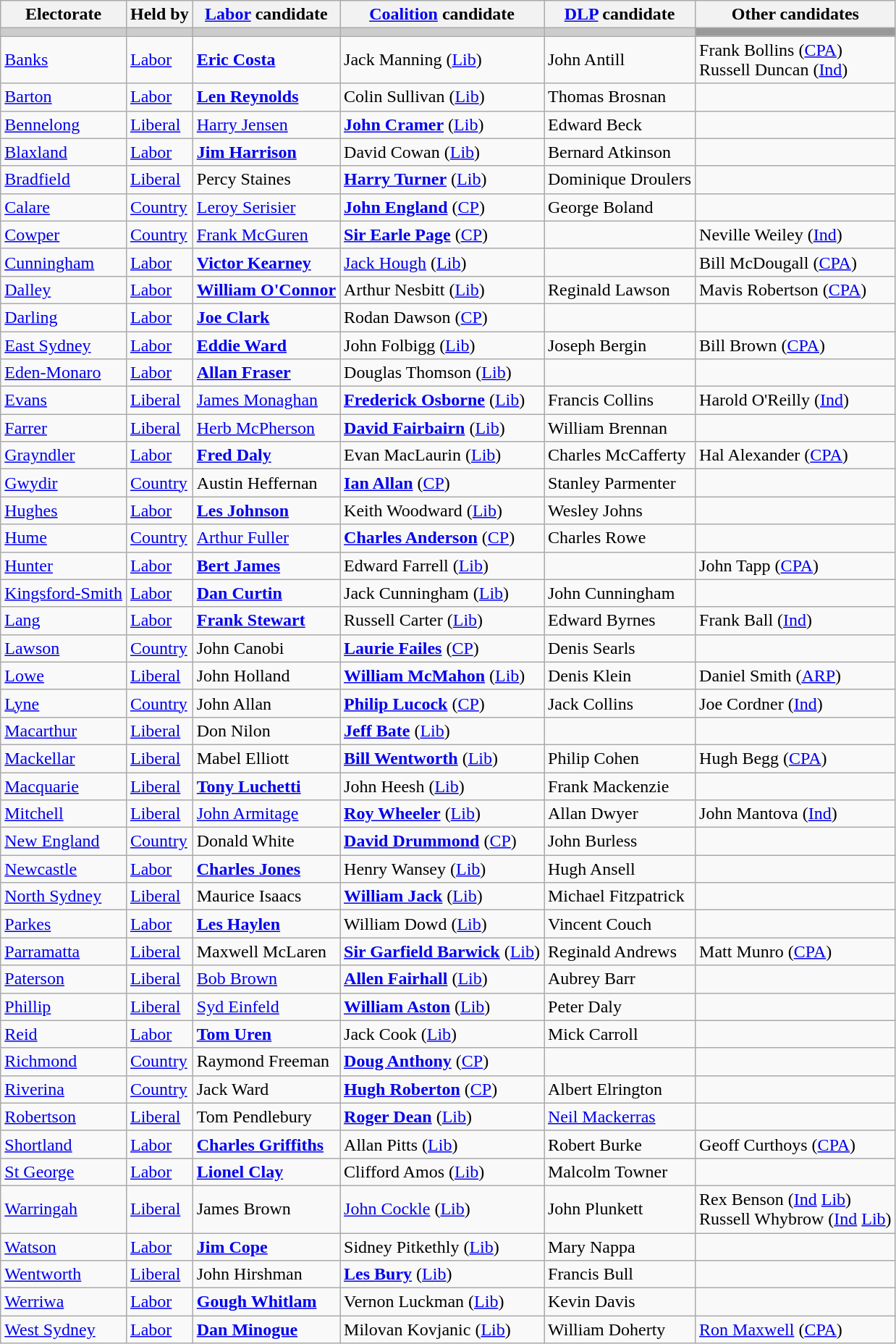<table class="wikitable">
<tr>
<th>Electorate</th>
<th>Held by</th>
<th><a href='#'>Labor</a> candidate</th>
<th><a href='#'>Coalition</a> candidate</th>
<th><a href='#'>DLP</a> candidate</th>
<th>Other candidates</th>
</tr>
<tr bgcolor="#cccccc">
<td></td>
<td></td>
<td></td>
<td></td>
<td></td>
<td bgcolor="#999999"></td>
</tr>
<tr>
<td><a href='#'>Banks</a></td>
<td><a href='#'>Labor</a></td>
<td><strong><a href='#'>Eric Costa</a></strong></td>
<td>Jack Manning (<a href='#'>Lib</a>)</td>
<td>John Antill</td>
<td>Frank Bollins (<a href='#'>CPA</a>)<br>Russell Duncan (<a href='#'>Ind</a>)</td>
</tr>
<tr>
<td><a href='#'>Barton</a></td>
<td><a href='#'>Labor</a></td>
<td><strong><a href='#'>Len Reynolds</a></strong></td>
<td>Colin Sullivan (<a href='#'>Lib</a>)</td>
<td>Thomas Brosnan</td>
<td></td>
</tr>
<tr>
<td><a href='#'>Bennelong</a></td>
<td><a href='#'>Liberal</a></td>
<td><a href='#'>Harry Jensen</a></td>
<td><strong><a href='#'>John Cramer</a></strong> (<a href='#'>Lib</a>)</td>
<td>Edward Beck</td>
<td></td>
</tr>
<tr>
<td><a href='#'>Blaxland</a></td>
<td><a href='#'>Labor</a></td>
<td><strong><a href='#'>Jim Harrison</a></strong></td>
<td>David Cowan (<a href='#'>Lib</a>)</td>
<td>Bernard Atkinson</td>
<td></td>
</tr>
<tr>
<td><a href='#'>Bradfield</a></td>
<td><a href='#'>Liberal</a></td>
<td>Percy Staines</td>
<td><strong><a href='#'>Harry Turner</a></strong> (<a href='#'>Lib</a>)</td>
<td>Dominique Droulers</td>
<td></td>
</tr>
<tr>
<td><a href='#'>Calare</a></td>
<td><a href='#'>Country</a></td>
<td><a href='#'>Leroy Serisier</a></td>
<td><strong><a href='#'>John England</a></strong> (<a href='#'>CP</a>)</td>
<td>George Boland</td>
<td></td>
</tr>
<tr>
<td><a href='#'>Cowper</a></td>
<td><a href='#'>Country</a></td>
<td><a href='#'>Frank McGuren</a></td>
<td><strong><a href='#'>Sir Earle Page</a></strong> (<a href='#'>CP</a>)</td>
<td></td>
<td>Neville Weiley (<a href='#'>Ind</a>)</td>
</tr>
<tr>
<td><a href='#'>Cunningham</a></td>
<td><a href='#'>Labor</a></td>
<td><strong><a href='#'>Victor Kearney</a></strong></td>
<td><a href='#'>Jack Hough</a> (<a href='#'>Lib</a>)</td>
<td></td>
<td>Bill McDougall (<a href='#'>CPA</a>)</td>
</tr>
<tr>
<td><a href='#'>Dalley</a></td>
<td><a href='#'>Labor</a></td>
<td><strong><a href='#'>William O'Connor</a></strong></td>
<td>Arthur Nesbitt (<a href='#'>Lib</a>)</td>
<td>Reginald Lawson</td>
<td>Mavis Robertson (<a href='#'>CPA</a>)</td>
</tr>
<tr>
<td><a href='#'>Darling</a></td>
<td><a href='#'>Labor</a></td>
<td><strong><a href='#'>Joe Clark</a></strong></td>
<td>Rodan Dawson (<a href='#'>CP</a>)</td>
<td></td>
<td></td>
</tr>
<tr>
<td><a href='#'>East Sydney</a></td>
<td><a href='#'>Labor</a></td>
<td><strong><a href='#'>Eddie Ward</a></strong></td>
<td>John Folbigg (<a href='#'>Lib</a>)</td>
<td>Joseph Bergin</td>
<td>Bill Brown (<a href='#'>CPA</a>)</td>
</tr>
<tr>
<td><a href='#'>Eden-Monaro</a></td>
<td><a href='#'>Labor</a></td>
<td><strong><a href='#'>Allan Fraser</a></strong></td>
<td>Douglas Thomson (<a href='#'>Lib</a>)</td>
<td></td>
<td></td>
</tr>
<tr>
<td><a href='#'>Evans</a></td>
<td><a href='#'>Liberal</a></td>
<td><a href='#'>James Monaghan</a></td>
<td><strong><a href='#'>Frederick Osborne</a></strong> (<a href='#'>Lib</a>)</td>
<td>Francis Collins</td>
<td>Harold O'Reilly (<a href='#'>Ind</a>)</td>
</tr>
<tr>
<td><a href='#'>Farrer</a></td>
<td><a href='#'>Liberal</a></td>
<td><a href='#'>Herb McPherson</a></td>
<td><strong><a href='#'>David Fairbairn</a></strong> (<a href='#'>Lib</a>)</td>
<td>William Brennan</td>
<td></td>
</tr>
<tr>
<td><a href='#'>Grayndler</a></td>
<td><a href='#'>Labor</a></td>
<td><strong><a href='#'>Fred Daly</a></strong></td>
<td>Evan MacLaurin (<a href='#'>Lib</a>)</td>
<td>Charles McCafferty</td>
<td>Hal Alexander (<a href='#'>CPA</a>)</td>
</tr>
<tr>
<td><a href='#'>Gwydir</a></td>
<td><a href='#'>Country</a></td>
<td>Austin Heffernan</td>
<td><strong><a href='#'>Ian Allan</a></strong> (<a href='#'>CP</a>)</td>
<td>Stanley Parmenter</td>
<td></td>
</tr>
<tr>
<td><a href='#'>Hughes</a></td>
<td><a href='#'>Labor</a></td>
<td><strong><a href='#'>Les Johnson</a></strong></td>
<td>Keith Woodward (<a href='#'>Lib</a>)</td>
<td>Wesley Johns</td>
<td></td>
</tr>
<tr>
<td><a href='#'>Hume</a></td>
<td><a href='#'>Country</a></td>
<td><a href='#'>Arthur Fuller</a></td>
<td><strong><a href='#'>Charles Anderson</a></strong> (<a href='#'>CP</a>)</td>
<td>Charles Rowe</td>
<td></td>
</tr>
<tr>
<td><a href='#'>Hunter</a></td>
<td><a href='#'>Labor</a></td>
<td><strong><a href='#'>Bert James</a></strong></td>
<td>Edward Farrell (<a href='#'>Lib</a>)</td>
<td></td>
<td>John Tapp (<a href='#'>CPA</a>)</td>
</tr>
<tr>
<td><a href='#'>Kingsford-Smith</a></td>
<td><a href='#'>Labor</a></td>
<td><strong><a href='#'>Dan Curtin</a></strong></td>
<td>Jack Cunningham (<a href='#'>Lib</a>)</td>
<td>John Cunningham</td>
<td></td>
</tr>
<tr>
<td><a href='#'>Lang</a></td>
<td><a href='#'>Labor</a></td>
<td><strong><a href='#'>Frank Stewart</a></strong></td>
<td>Russell Carter (<a href='#'>Lib</a>)</td>
<td>Edward Byrnes</td>
<td>Frank Ball (<a href='#'>Ind</a>)</td>
</tr>
<tr>
<td><a href='#'>Lawson</a></td>
<td><a href='#'>Country</a></td>
<td>John Canobi</td>
<td><strong><a href='#'>Laurie Failes</a></strong> (<a href='#'>CP</a>)</td>
<td>Denis Searls</td>
<td></td>
</tr>
<tr>
<td><a href='#'>Lowe</a></td>
<td><a href='#'>Liberal</a></td>
<td>John Holland</td>
<td><strong><a href='#'>William McMahon</a></strong> (<a href='#'>Lib</a>)</td>
<td>Denis Klein</td>
<td>Daniel Smith (<a href='#'>ARP</a>)</td>
</tr>
<tr>
<td><a href='#'>Lyne</a></td>
<td><a href='#'>Country</a></td>
<td>John Allan</td>
<td><strong><a href='#'>Philip Lucock</a></strong> (<a href='#'>CP</a>)</td>
<td>Jack Collins</td>
<td>Joe Cordner (<a href='#'>Ind</a>)</td>
</tr>
<tr>
<td><a href='#'>Macarthur</a></td>
<td><a href='#'>Liberal</a></td>
<td>Don Nilon</td>
<td><strong><a href='#'>Jeff Bate</a></strong> (<a href='#'>Lib</a>)</td>
<td></td>
<td></td>
</tr>
<tr>
<td><a href='#'>Mackellar</a></td>
<td><a href='#'>Liberal</a></td>
<td>Mabel Elliott</td>
<td><strong><a href='#'>Bill Wentworth</a></strong> (<a href='#'>Lib</a>)</td>
<td>Philip Cohen</td>
<td>Hugh Begg (<a href='#'>CPA</a>)</td>
</tr>
<tr>
<td><a href='#'>Macquarie</a></td>
<td><a href='#'>Liberal</a></td>
<td><strong><a href='#'>Tony Luchetti</a></strong></td>
<td>John Heesh (<a href='#'>Lib</a>)</td>
<td>Frank Mackenzie</td>
<td></td>
</tr>
<tr>
<td><a href='#'>Mitchell</a></td>
<td><a href='#'>Liberal</a></td>
<td><a href='#'>John Armitage</a></td>
<td><strong><a href='#'>Roy Wheeler</a></strong> (<a href='#'>Lib</a>)</td>
<td>Allan Dwyer</td>
<td>John Mantova (<a href='#'>Ind</a>)</td>
</tr>
<tr>
<td><a href='#'>New England</a></td>
<td><a href='#'>Country</a></td>
<td>Donald White</td>
<td><strong><a href='#'>David Drummond</a></strong> (<a href='#'>CP</a>)</td>
<td>John Burless</td>
<td></td>
</tr>
<tr>
<td><a href='#'>Newcastle</a></td>
<td><a href='#'>Labor</a></td>
<td><strong><a href='#'>Charles Jones</a></strong></td>
<td>Henry Wansey (<a href='#'>Lib</a>)</td>
<td>Hugh Ansell</td>
<td></td>
</tr>
<tr>
<td><a href='#'>North Sydney</a></td>
<td><a href='#'>Liberal</a></td>
<td>Maurice Isaacs</td>
<td><strong><a href='#'>William Jack</a></strong> (<a href='#'>Lib</a>)</td>
<td>Michael Fitzpatrick</td>
<td></td>
</tr>
<tr>
<td><a href='#'>Parkes</a></td>
<td><a href='#'>Labor</a></td>
<td><strong><a href='#'>Les Haylen</a></strong></td>
<td>William Dowd (<a href='#'>Lib</a>)</td>
<td>Vincent Couch</td>
<td></td>
</tr>
<tr>
<td><a href='#'>Parramatta</a></td>
<td><a href='#'>Liberal</a></td>
<td>Maxwell McLaren</td>
<td><strong><a href='#'>Sir Garfield Barwick</a></strong> (<a href='#'>Lib</a>)</td>
<td>Reginald Andrews</td>
<td>Matt Munro (<a href='#'>CPA</a>)</td>
</tr>
<tr>
<td><a href='#'>Paterson</a></td>
<td><a href='#'>Liberal</a></td>
<td><a href='#'>Bob Brown</a></td>
<td><strong><a href='#'>Allen Fairhall</a></strong> (<a href='#'>Lib</a>)</td>
<td>Aubrey Barr</td>
<td></td>
</tr>
<tr>
<td><a href='#'>Phillip</a></td>
<td><a href='#'>Liberal</a></td>
<td><a href='#'>Syd Einfeld</a></td>
<td><strong><a href='#'>William Aston</a></strong> (<a href='#'>Lib</a>)</td>
<td>Peter Daly</td>
<td></td>
</tr>
<tr>
<td><a href='#'>Reid</a></td>
<td><a href='#'>Labor</a></td>
<td><strong><a href='#'>Tom Uren</a></strong></td>
<td>Jack Cook (<a href='#'>Lib</a>)</td>
<td>Mick Carroll</td>
<td></td>
</tr>
<tr>
<td><a href='#'>Richmond</a></td>
<td><a href='#'>Country</a></td>
<td>Raymond Freeman</td>
<td><strong><a href='#'>Doug Anthony</a></strong> (<a href='#'>CP</a>)</td>
<td></td>
<td></td>
</tr>
<tr>
<td><a href='#'>Riverina</a></td>
<td><a href='#'>Country</a></td>
<td>Jack Ward</td>
<td><strong><a href='#'>Hugh Roberton</a></strong> (<a href='#'>CP</a>)</td>
<td>Albert Elrington</td>
<td></td>
</tr>
<tr>
<td><a href='#'>Robertson</a></td>
<td><a href='#'>Liberal</a></td>
<td>Tom Pendlebury</td>
<td><strong><a href='#'>Roger Dean</a></strong> (<a href='#'>Lib</a>)</td>
<td><a href='#'>Neil Mackerras</a></td>
<td></td>
</tr>
<tr>
<td><a href='#'>Shortland</a></td>
<td><a href='#'>Labor</a></td>
<td><strong><a href='#'>Charles Griffiths</a></strong></td>
<td>Allan Pitts (<a href='#'>Lib</a>)</td>
<td>Robert Burke</td>
<td>Geoff Curthoys (<a href='#'>CPA</a>)</td>
</tr>
<tr>
<td><a href='#'>St George</a></td>
<td><a href='#'>Labor</a></td>
<td><strong><a href='#'>Lionel Clay</a></strong></td>
<td>Clifford Amos (<a href='#'>Lib</a>)</td>
<td>Malcolm Towner</td>
<td></td>
</tr>
<tr>
<td><a href='#'>Warringah</a></td>
<td><a href='#'>Liberal</a></td>
<td>James Brown</td>
<td><a href='#'>John Cockle</a> (<a href='#'>Lib</a>)</td>
<td>John Plunkett</td>
<td>Rex Benson (<a href='#'>Ind</a> <a href='#'>Lib</a>)<br>Russell Whybrow (<a href='#'>Ind</a> <a href='#'>Lib</a>)</td>
</tr>
<tr>
<td><a href='#'>Watson</a></td>
<td><a href='#'>Labor</a></td>
<td><strong><a href='#'>Jim Cope</a></strong></td>
<td>Sidney Pitkethly (<a href='#'>Lib</a>)</td>
<td>Mary Nappa</td>
<td></td>
</tr>
<tr>
<td><a href='#'>Wentworth</a></td>
<td><a href='#'>Liberal</a></td>
<td>John Hirshman</td>
<td><strong><a href='#'>Les Bury</a></strong> (<a href='#'>Lib</a>)</td>
<td>Francis Bull</td>
<td></td>
</tr>
<tr>
<td><a href='#'>Werriwa</a></td>
<td><a href='#'>Labor</a></td>
<td><strong><a href='#'>Gough Whitlam</a></strong></td>
<td>Vernon Luckman (<a href='#'>Lib</a>)</td>
<td>Kevin Davis</td>
<td></td>
</tr>
<tr>
<td><a href='#'>West Sydney</a></td>
<td><a href='#'>Labor</a></td>
<td><strong><a href='#'>Dan Minogue</a></strong></td>
<td>Milovan Kovjanic (<a href='#'>Lib</a>)</td>
<td>William Doherty</td>
<td><a href='#'>Ron Maxwell</a> (<a href='#'>CPA</a>)</td>
</tr>
</table>
